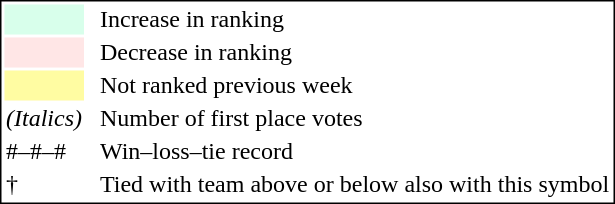<table style="border:1px solid black;">
<tr>
<td style="background:#D8FFEB; width:20px;"></td>
<td> </td>
<td>Increase in ranking</td>
</tr>
<tr>
<td style="background:#FFE6E6; width:20px;"></td>
<td> </td>
<td>Decrease in ranking</td>
</tr>
<tr>
<td style="background:#FFFCA2; width:20px;"></td>
<td> </td>
<td>Not ranked previous week</td>
</tr>
<tr>
<td><em>(Italics)</em></td>
<td> </td>
<td>Number of first place votes</td>
</tr>
<tr>
<td>#–#–#</td>
<td> </td>
<td>Win–loss–tie record</td>
</tr>
<tr>
<td>†</td>
<td></td>
<td>Tied with team above or below also with this symbol</td>
</tr>
</table>
